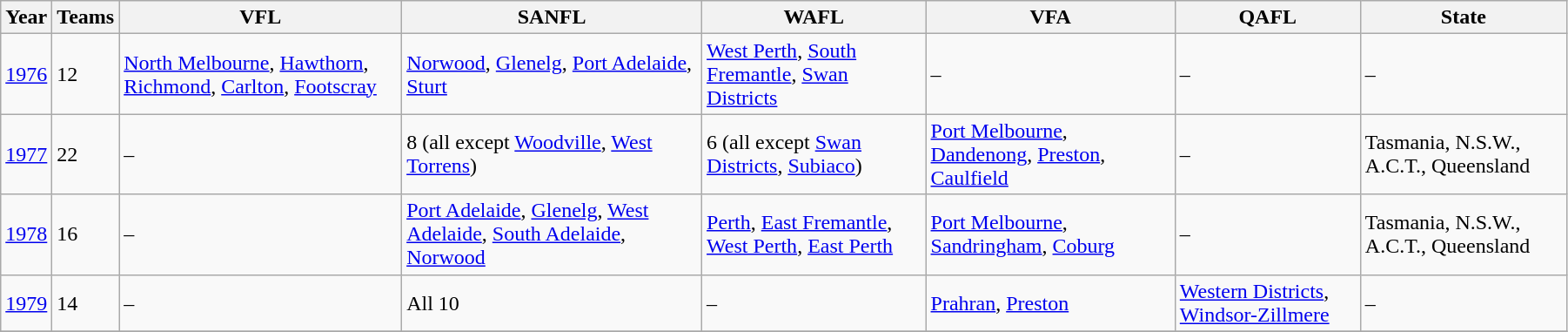<table class="wikitable" width=95%>
<tr>
<th>Year</th>
<th>Teams</th>
<th>VFL</th>
<th>SANFL</th>
<th>WAFL</th>
<th>VFA</th>
<th>QAFL</th>
<th>State</th>
</tr>
<tr>
<td><a href='#'>1976</a></td>
<td>12</td>
<td><a href='#'>North Melbourne</a>, <a href='#'>Hawthorn</a>, <a href='#'>Richmond</a>, <a href='#'>Carlton</a>, <a href='#'>Footscray</a></td>
<td><a href='#'>Norwood</a>, <a href='#'>Glenelg</a>, <a href='#'>Port Adelaide</a>, <a href='#'>Sturt</a></td>
<td><a href='#'>West Perth</a>, <a href='#'>South Fremantle</a>, <a href='#'>Swan Districts</a></td>
<td>–</td>
<td>–</td>
<td>–</td>
</tr>
<tr>
<td><a href='#'>1977</a></td>
<td>22</td>
<td>–</td>
<td>8 (all except <a href='#'>Woodville</a>, <a href='#'>West Torrens</a>)</td>
<td>6  (all except <a href='#'>Swan Districts</a>, <a href='#'>Subiaco</a>)</td>
<td><a href='#'>Port Melbourne</a>, <a href='#'>Dandenong</a>, <a href='#'>Preston</a>, <a href='#'>Caulfield</a></td>
<td>–</td>
<td>Tasmania, N.S.W., A.C.T., Queensland</td>
</tr>
<tr>
<td><a href='#'>1978</a></td>
<td>16</td>
<td>–</td>
<td><a href='#'>Port Adelaide</a>, <a href='#'>Glenelg</a>, <a href='#'>West Adelaide</a>, <a href='#'>South Adelaide</a>, <a href='#'>Norwood</a></td>
<td><a href='#'>Perth</a>, <a href='#'>East Fremantle</a>, <a href='#'>West Perth</a>, <a href='#'>East Perth</a></td>
<td><a href='#'>Port Melbourne</a>, <a href='#'>Sandringham</a>, <a href='#'>Coburg</a></td>
<td>–</td>
<td>Tasmania, N.S.W., A.C.T., Queensland</td>
</tr>
<tr>
<td><a href='#'>1979</a></td>
<td>14</td>
<td>–</td>
<td>All 10</td>
<td>–</td>
<td><a href='#'>Prahran</a>, <a href='#'>Preston</a></td>
<td><a href='#'>Western Districts</a>, <a href='#'>Windsor-Zillmere</a></td>
<td>–</td>
</tr>
<tr>
</tr>
</table>
